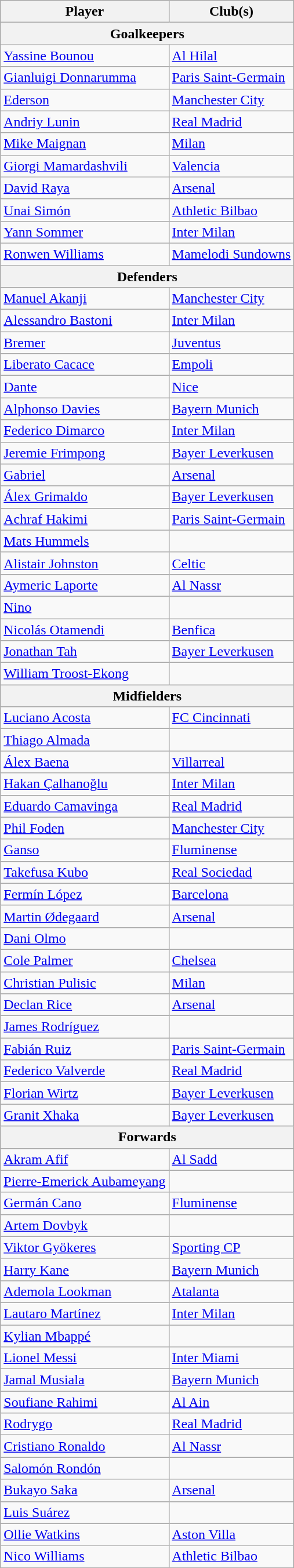<table class="wikitable mw-collapsible mw-collapsed">
<tr>
<th>Player</th>
<th>Club(s)</th>
</tr>
<tr>
<th colspan="2">Goalkeepers</th>
</tr>
<tr>
<td> <a href='#'>Yassine Bounou</a></td>
<td> <a href='#'>Al Hilal</a></td>
</tr>
<tr>
<td> <a href='#'>Gianluigi Donnarumma</a></td>
<td> <a href='#'>Paris Saint-Germain</a></td>
</tr>
<tr>
<td> <a href='#'>Ederson</a></td>
<td> <a href='#'>Manchester City</a></td>
</tr>
<tr>
<td> <a href='#'>Andriy Lunin</a></td>
<td> <a href='#'>Real Madrid</a></td>
</tr>
<tr>
<td> <a href='#'>Mike Maignan</a></td>
<td> <a href='#'>Milan</a></td>
</tr>
<tr>
<td> <a href='#'>Giorgi Mamardashvili</a></td>
<td> <a href='#'>Valencia</a></td>
</tr>
<tr>
<td> <a href='#'>David Raya</a></td>
<td> <a href='#'>Arsenal</a></td>
</tr>
<tr>
<td> <a href='#'>Unai Simón</a></td>
<td> <a href='#'>Athletic Bilbao</a></td>
</tr>
<tr>
<td> <a href='#'>Yann Sommer</a></td>
<td> <a href='#'>Inter Milan</a></td>
</tr>
<tr>
<td> <a href='#'>Ronwen Williams</a></td>
<td> <a href='#'>Mamelodi Sundowns</a></td>
</tr>
<tr>
<th colspan="2">Defenders</th>
</tr>
<tr>
<td> <a href='#'>Manuel Akanji</a></td>
<td> <a href='#'>Manchester City</a></td>
</tr>
<tr>
<td> <a href='#'>Alessandro Bastoni</a></td>
<td> <a href='#'>Inter Milan</a></td>
</tr>
<tr>
<td> <a href='#'>Bremer</a></td>
<td> <a href='#'>Juventus</a></td>
</tr>
<tr>
<td> <a href='#'>Liberato Cacace</a></td>
<td> <a href='#'>Empoli</a></td>
</tr>
<tr>
<td> <a href='#'>Dante</a></td>
<td> <a href='#'>Nice</a></td>
</tr>
<tr>
<td> <a href='#'>Alphonso Davies</a></td>
<td> <a href='#'>Bayern Munich</a></td>
</tr>
<tr>
<td> <a href='#'>Federico Dimarco</a></td>
<td> <a href='#'>Inter Milan</a></td>
</tr>
<tr>
<td> <a href='#'>Jeremie Frimpong</a></td>
<td> <a href='#'>Bayer Leverkusen</a></td>
</tr>
<tr>
<td> <a href='#'>Gabriel</a></td>
<td> <a href='#'>Arsenal</a></td>
</tr>
<tr>
<td> <a href='#'>Álex Grimaldo</a></td>
<td> <a href='#'>Bayer Leverkusen</a></td>
</tr>
<tr>
<td> <a href='#'>Achraf Hakimi</a></td>
<td> <a href='#'>Paris Saint-Germain</a></td>
</tr>
<tr>
<td> <a href='#'>Mats Hummels</a></td>
<td></td>
</tr>
<tr>
<td> <a href='#'>Alistair Johnston</a></td>
<td> <a href='#'>Celtic</a></td>
</tr>
<tr>
<td> <a href='#'>Aymeric Laporte</a></td>
<td> <a href='#'>Al Nassr</a></td>
</tr>
<tr>
<td> <a href='#'>Nino</a></td>
<td></td>
</tr>
<tr>
<td> <a href='#'>Nicolás Otamendi</a></td>
<td> <a href='#'>Benfica</a></td>
</tr>
<tr>
<td> <a href='#'>Jonathan Tah</a></td>
<td> <a href='#'>Bayer Leverkusen</a></td>
</tr>
<tr>
<td> <a href='#'>William Troost-Ekong</a></td>
<td></td>
</tr>
<tr>
<th colspan="2">Midfielders</th>
</tr>
<tr>
<td> <a href='#'>Luciano Acosta</a></td>
<td> <a href='#'>FC Cincinnati</a></td>
</tr>
<tr>
<td> <a href='#'>Thiago Almada</a></td>
<td></td>
</tr>
<tr>
<td> <a href='#'>Álex Baena</a></td>
<td> <a href='#'>Villarreal</a></td>
</tr>
<tr>
<td> <a href='#'>Hakan Çalhanoğlu</a></td>
<td> <a href='#'>Inter Milan</a></td>
</tr>
<tr>
<td> <a href='#'>Eduardo Camavinga</a></td>
<td> <a href='#'>Real Madrid</a></td>
</tr>
<tr>
<td> <a href='#'>Phil Foden</a></td>
<td> <a href='#'>Manchester City</a></td>
</tr>
<tr>
<td> <a href='#'>Ganso</a></td>
<td> <a href='#'>Fluminense</a></td>
</tr>
<tr>
<td> <a href='#'>Takefusa Kubo</a></td>
<td> <a href='#'>Real Sociedad</a></td>
</tr>
<tr>
<td> <a href='#'>Fermín López</a></td>
<td> <a href='#'>Barcelona</a></td>
</tr>
<tr>
<td> <a href='#'>Martin Ødegaard</a></td>
<td> <a href='#'>Arsenal</a></td>
</tr>
<tr>
<td> <a href='#'>Dani Olmo</a></td>
<td></td>
</tr>
<tr>
<td> <a href='#'>Cole Palmer</a></td>
<td> <a href='#'>Chelsea</a></td>
</tr>
<tr>
<td> <a href='#'>Christian Pulisic</a></td>
<td> <a href='#'>Milan</a></td>
</tr>
<tr>
<td> <a href='#'>Declan Rice</a></td>
<td> <a href='#'>Arsenal</a></td>
</tr>
<tr>
<td> <a href='#'>James Rodríguez</a></td>
<td></td>
</tr>
<tr>
<td> <a href='#'>Fabián Ruiz</a></td>
<td> <a href='#'>Paris Saint-Germain</a></td>
</tr>
<tr>
<td> <a href='#'>Federico Valverde</a></td>
<td> <a href='#'>Real Madrid</a></td>
</tr>
<tr>
<td> <a href='#'>Florian Wirtz</a></td>
<td> <a href='#'>Bayer Leverkusen</a></td>
</tr>
<tr>
<td> <a href='#'>Granit Xhaka</a></td>
<td> <a href='#'>Bayer Leverkusen</a></td>
</tr>
<tr>
<th colspan="2">Forwards</th>
</tr>
<tr>
<td> <a href='#'>Akram Afif</a></td>
<td> <a href='#'>Al Sadd</a></td>
</tr>
<tr>
<td> <a href='#'>Pierre-Emerick Aubameyang</a></td>
<td></td>
</tr>
<tr>
<td> <a href='#'>Germán Cano</a></td>
<td> <a href='#'>Fluminense</a></td>
</tr>
<tr>
<td> <a href='#'>Artem Dovbyk</a></td>
<td></td>
</tr>
<tr>
<td> <a href='#'>Viktor Gyökeres</a></td>
<td> <a href='#'>Sporting CP</a></td>
</tr>
<tr>
<td> <a href='#'>Harry Kane</a></td>
<td> <a href='#'>Bayern Munich</a></td>
</tr>
<tr>
<td> <a href='#'>Ademola Lookman</a></td>
<td> <a href='#'>Atalanta</a></td>
</tr>
<tr>
<td> <a href='#'>Lautaro Martínez</a></td>
<td> <a href='#'>Inter Milan</a></td>
</tr>
<tr>
<td> <a href='#'>Kylian Mbappé</a></td>
<td></td>
</tr>
<tr>
<td> <a href='#'>Lionel Messi</a></td>
<td> <a href='#'>Inter Miami</a></td>
</tr>
<tr>
<td> <a href='#'>Jamal Musiala</a></td>
<td> <a href='#'>Bayern Munich</a></td>
</tr>
<tr>
<td> <a href='#'>Soufiane Rahimi</a></td>
<td> <a href='#'>Al Ain</a></td>
</tr>
<tr>
<td> <a href='#'>Rodrygo</a></td>
<td> <a href='#'>Real Madrid</a></td>
</tr>
<tr>
<td> <a href='#'>Cristiano Ronaldo</a></td>
<td> <a href='#'>Al Nassr</a></td>
</tr>
<tr>
<td> <a href='#'>Salomón Rondón</a></td>
<td></td>
</tr>
<tr>
<td> <a href='#'>Bukayo Saka</a></td>
<td> <a href='#'>Arsenal</a></td>
</tr>
<tr>
<td> <a href='#'>Luis Suárez</a></td>
<td></td>
</tr>
<tr>
<td> <a href='#'>Ollie Watkins</a></td>
<td> <a href='#'>Aston Villa</a></td>
</tr>
<tr>
<td> <a href='#'>Nico Williams</a></td>
<td> <a href='#'>Athletic Bilbao</a></td>
</tr>
</table>
